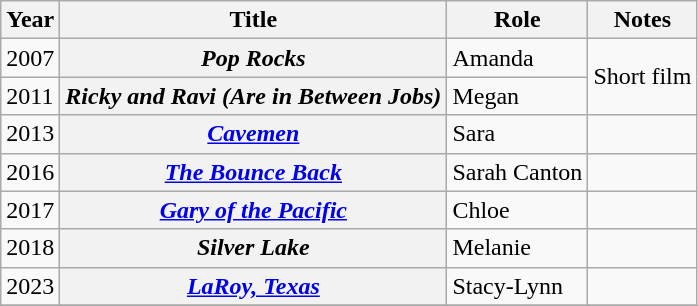<table class="wikitable sortable plainrowheaders">
<tr>
<th scope="col">Year</th>
<th scope="col">Title</th>
<th scope="col">Role</th>
<th scope="col" class="unsortable">Notes</th>
</tr>
<tr>
<td>2007</td>
<th scope="row"><em>Pop Rocks</em></th>
<td>Amanda</td>
<td rowspan="2">Short film</td>
</tr>
<tr>
<td>2011</td>
<th scope="row"><em>Ricky and Ravi (Are in Between Jobs)</em></th>
<td>Megan</td>
</tr>
<tr>
<td>2013</td>
<th scope="row"><em><a href='#'>Cavemen</a></em></th>
<td>Sara</td>
<td></td>
</tr>
<tr>
<td>2016</td>
<th scope="row"><em><a href='#'>The Bounce Back</a></em></th>
<td>Sarah Canton</td>
<td></td>
</tr>
<tr>
<td>2017</td>
<th scope="row"><em><a href='#'>Gary of the Pacific</a></em></th>
<td>Chloe</td>
<td></td>
</tr>
<tr>
<td>2018</td>
<th scope="row"><em>Silver Lake</em></th>
<td>Melanie</td>
<td></td>
</tr>
<tr>
<td>2023</td>
<th scope="row"><em><a href='#'>LaRoy, Texas</a></em></th>
<td>Stacy-Lynn</td>
<td></td>
</tr>
<tr>
</tr>
</table>
